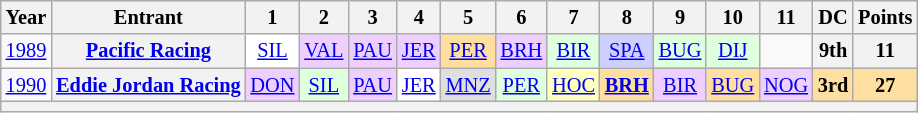<table class="wikitable" style="text-align:center; font-size:85%">
<tr>
<th>Year</th>
<th>Entrant</th>
<th>1</th>
<th>2</th>
<th>3</th>
<th>4</th>
<th>5</th>
<th>6</th>
<th>7</th>
<th>8</th>
<th>9</th>
<th>10</th>
<th>11</th>
<th>DC</th>
<th>Points</th>
</tr>
<tr>
<td><a href='#'>1989</a></td>
<th nowrap><a href='#'>Pacific Racing</a></th>
<td style="background:#FFFFFF"><a href='#'>SIL</a><br></td>
<td style="background:#EFCFFF"><a href='#'>VAL</a><br></td>
<td style="background:#EFCFFF"><a href='#'>PAU</a><br></td>
<td style="background:#EFCFFF"><a href='#'>JER</a><br></td>
<td style="background:#FFDF9F"><a href='#'>PER</a><br></td>
<td style="background:#EFCFFF"><a href='#'>BRH</a><br></td>
<td style="background:#DFFFDF"><a href='#'>BIR</a><br></td>
<td style="background:#CFCFFF"><a href='#'>SPA</a><br></td>
<td style="background:#DFFFDF"><a href='#'>BUG</a><br></td>
<td style="background:#DFFFDF"><a href='#'>DIJ</a><br></td>
<td></td>
<th>9th</th>
<th>11</th>
</tr>
<tr>
<td><a href='#'>1990</a></td>
<th nowrap><a href='#'>Eddie Jordan Racing</a></th>
<td style="background:#EFCFFF"><a href='#'>DON</a><br></td>
<td style="background:#DFFFDF"><a href='#'>SIL</a><br></td>
<td style="background:#EFCFFF"><a href='#'>PAU</a><br></td>
<td style="background:#FFFFFF"><a href='#'>JER</a><br></td>
<td style="background:#DFDFDF"><a href='#'>MNZ</a><br></td>
<td style="background:#DFFFDF"><a href='#'>PER</a><br></td>
<td style="background:#FFFFBF"><a href='#'>HOC</a><br></td>
<td style="background:#FFDF9F"><strong><a href='#'>BRH</a></strong><br></td>
<td style="background:#EFCFFF"><a href='#'>BIR</a><br></td>
<td style="background:#FFDF9F"><a href='#'>BUG</a><br></td>
<td style="background:#EFCFFF"><a href='#'>NOG</a><br></td>
<td style="background:#FFDF9F"><strong>3rd</strong></td>
<td style="background:#FFDF9F"><strong>27</strong></td>
</tr>
<tr>
<th colspan="15"></th>
</tr>
</table>
